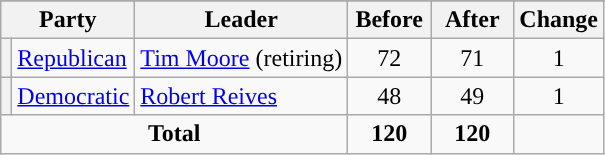<table class="wikitable" style="text-align:center;">
<tr>
</tr>
<tr>
<th colspan="2">Party</th>
<th>Leader</th>
<th style="width:3em">Before</th>
<th style="width:3em">After</th>
<th style="width:3em">Change</th>
</tr>
<tr>
<th style="background-color:"></th>
<td style="text-align:left;"><a href='#'>Republican</a></td>
<td style="text-align:left;"><a href='#'>Tim Moore</a> (retiring)</td>
<td>72</td>
<td>71</td>
<td> 1</td>
</tr>
<tr>
<th style="background-color:"></th>
<td style="text-align:left;"><a href='#'>Democratic</a></td>
<td style="text-align:left;"><a href='#'>Robert Reives</a></td>
<td>48</td>
<td>49</td>
<td> 1</td>
</tr>
<tr>
<td colspan="3"><strong>Total</strong></td>
<td><strong>120</strong></td>
<td><strong>120</strong></td>
<td></td>
</tr>
</table>
